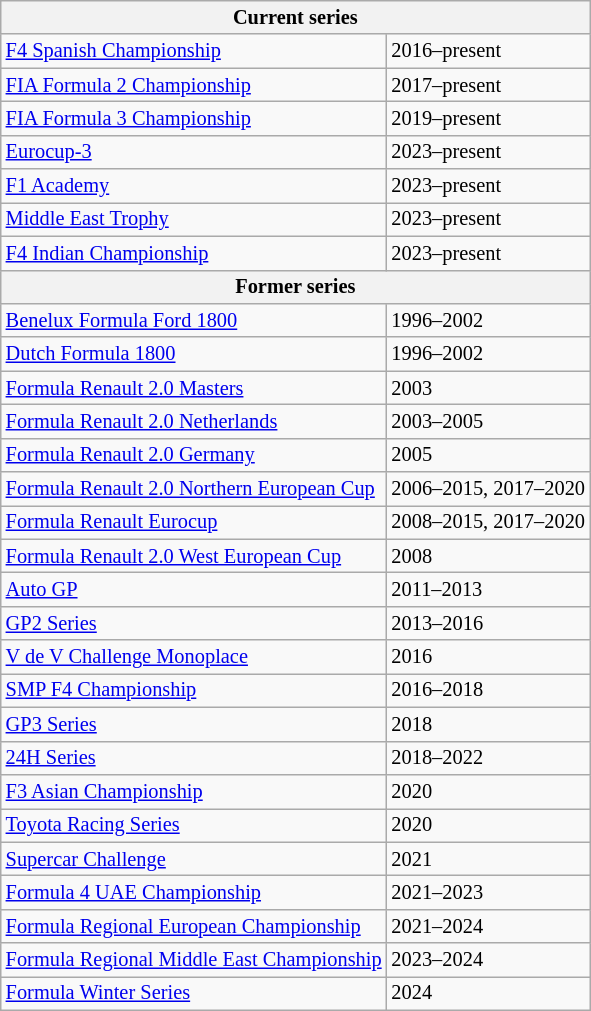<table class="wikitable" border="1" style="font-size:85%;">
<tr>
<th colspan=2>Current series</th>
</tr>
<tr>
<td><a href='#'>F4 Spanish Championship</a></td>
<td>2016–present</td>
</tr>
<tr>
<td><a href='#'>FIA Formula 2 Championship</a></td>
<td>2017–present</td>
</tr>
<tr>
<td><a href='#'>FIA Formula 3 Championship</a></td>
<td>2019–present</td>
</tr>
<tr>
<td><a href='#'>Eurocup-3</a></td>
<td>2023–present</td>
</tr>
<tr>
<td><a href='#'>F1 Academy</a></td>
<td>2023–present</td>
</tr>
<tr>
<td><a href='#'>Middle East Trophy</a></td>
<td>2023–present</td>
</tr>
<tr>
<td><a href='#'>F4 Indian Championship</a></td>
<td>2023–present</td>
</tr>
<tr>
<th colspan=2>Former series</th>
</tr>
<tr>
<td><a href='#'>Benelux Formula Ford 1800</a></td>
<td>1996–2002</td>
</tr>
<tr>
<td><a href='#'>Dutch Formula 1800</a></td>
<td>1996–2002</td>
</tr>
<tr>
<td><a href='#'>Formula Renault 2.0 Masters</a></td>
<td>2003</td>
</tr>
<tr>
<td><a href='#'>Formula Renault 2.0 Netherlands</a></td>
<td>2003–2005</td>
</tr>
<tr>
<td><a href='#'>Formula Renault 2.0 Germany</a></td>
<td>2005</td>
</tr>
<tr>
<td><a href='#'>Formula Renault 2.0 Northern European Cup</a></td>
<td>2006–2015, 2017–2020</td>
</tr>
<tr>
<td><a href='#'>Formula Renault Eurocup</a></td>
<td>2008–2015, 2017–2020</td>
</tr>
<tr>
<td><a href='#'>Formula Renault 2.0 West European Cup</a></td>
<td>2008</td>
</tr>
<tr>
<td><a href='#'>Auto GP</a></td>
<td>2011–2013</td>
</tr>
<tr>
<td><a href='#'>GP2 Series</a></td>
<td>2013–2016</td>
</tr>
<tr>
<td><a href='#'>V de V Challenge Monoplace</a></td>
<td>2016</td>
</tr>
<tr>
<td><a href='#'>SMP F4 Championship</a></td>
<td>2016–2018</td>
</tr>
<tr>
<td><a href='#'>GP3 Series</a></td>
<td>2018</td>
</tr>
<tr>
<td><a href='#'>24H Series</a></td>
<td>2018–2022</td>
</tr>
<tr>
<td><a href='#'>F3 Asian Championship</a></td>
<td>2020</td>
</tr>
<tr>
<td><a href='#'>Toyota Racing Series</a></td>
<td>2020</td>
</tr>
<tr>
<td><a href='#'>Supercar Challenge</a></td>
<td>2021</td>
</tr>
<tr>
<td><a href='#'>Formula 4 UAE Championship</a></td>
<td>2021–2023</td>
</tr>
<tr>
<td><a href='#'>Formula Regional European Championship</a></td>
<td>2021–2024</td>
</tr>
<tr>
<td><a href='#'>Formula Regional Middle East Championship</a></td>
<td>2023–2024</td>
</tr>
<tr>
<td><a href='#'>Formula Winter Series</a></td>
<td>2024</td>
</tr>
</table>
